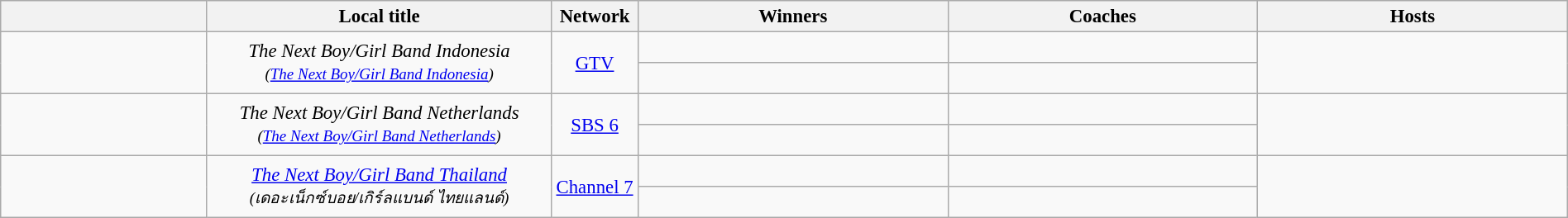<table class="wikitable" style="text-align:center; font-size:95%; line-height:18px; width:100%;">
<tr>
<th scope="col" width="12%"></th>
<th scope="col" width="20%">Local title</th>
<th scope="col" width="5%">Network</th>
<th scope="col" width="18%">Winners</th>
<th scope="col" width="18%">Coaches</th>
<th scope="col" width="18%">Hosts</th>
</tr>
<tr>
<td align="left" rowspan=2></td>
<td rowspan=2><em>The Next Boy/Girl Band Indonesia</em><br><small><em>(<a href='#'>The Next Boy/Girl Band Indonesia</a>)</em></small></td>
<td rowspan=2><a href='#'>GTV</a></td>
<td><br></td>
<td><br></td>
<td rowspan=2><br></td>
</tr>
<tr>
<td><br></td>
<td><br></td>
</tr>
<tr>
<td align="left" rowspan=2></td>
<td rowspan=2><em>The Next Boy/Girl Band Netherlands</em><br><small><em>(<a href='#'>The Next Boy/Girl Band Netherlands</a>)</em></small></td>
<td rowspan=2><a href='#'>SBS 6</a></td>
<td><br></td>
<td><br></td>
<td rowspan=2><br></td>
</tr>
<tr>
<td><br></td>
<td><br></td>
</tr>
<tr>
<td align="left" rowspan=2></td>
<td rowspan=2><em><a href='#'>The Next Boy/Girl Band Thailand</a></em><br><small><em>(เดอะเน็กซ์บอย/เกิร์ลแบนด์ ไทยแลนด์)</em></small></td>
<td rowspan=2><a href='#'>Channel 7</a></td>
<td><br></td>
<td><br></td>
<td rowspan=2><br></td>
</tr>
<tr>
<td><br></td>
<td><br></td>
</tr>
</table>
